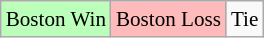<table class="wikitable" style="margin:0.2em auto; font-size:88%">
<tr>
<td style="background:#bfb;">Boston Win</td>
<td style="background:#fbb;">Boston Loss</td>
<td>Tie</td>
</tr>
</table>
